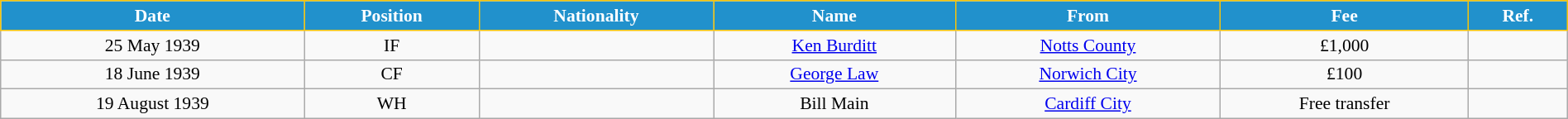<table class="wikitable" style="text-align:center; font-size:90%; width:100%;">
<tr>
<th style="background:#2191CC; color:white; border:1px solid #F7C408; text-align:center;">Date</th>
<th style="background:#2191CC; color:white; border:1px solid #F7C408; text-align:center;">Position</th>
<th style="background:#2191CC; color:white; border:1px solid #F7C408; text-align:center;">Nationality</th>
<th style="background:#2191CC; color:white; border:1px solid #F7C408; text-align:center;">Name</th>
<th style="background:#2191CC; color:white; border:1px solid #F7C408; text-align:center;">From</th>
<th style="background:#2191CC; color:white; border:1px solid #F7C408; text-align:center;">Fee</th>
<th style="background:#2191CC; color:white; border:1px solid #F7C408; text-align:center;">Ref.</th>
</tr>
<tr>
<td>25 May 1939</td>
<td>IF</td>
<td></td>
<td><a href='#'>Ken Burditt</a></td>
<td> <a href='#'>Notts County</a></td>
<td>£1,000</td>
<td></td>
</tr>
<tr>
<td>18 June 1939</td>
<td>CF</td>
<td></td>
<td><a href='#'>George Law</a></td>
<td> <a href='#'>Norwich City</a></td>
<td>£100</td>
<td></td>
</tr>
<tr>
<td>19 August 1939</td>
<td>WH</td>
<td></td>
<td>Bill Main</td>
<td> <a href='#'>Cardiff City</a></td>
<td>Free transfer</td>
<td></td>
</tr>
</table>
